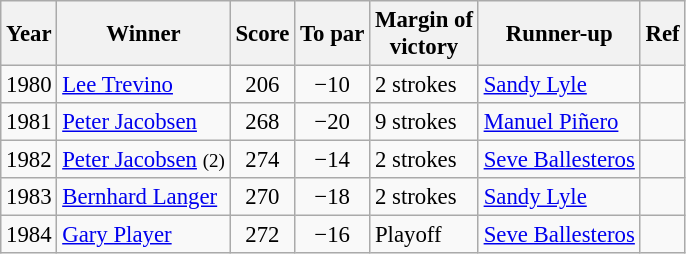<table class=wikitable style="font-size:95%">
<tr>
<th>Year</th>
<th>Winner</th>
<th>Score</th>
<th>To par</th>
<th>Margin of<br>victory</th>
<th>Runner-up</th>
<th>Ref</th>
</tr>
<tr>
<td>1980</td>
<td> <a href='#'>Lee Trevino</a></td>
<td align=center>206</td>
<td align=center>−10</td>
<td>2 strokes</td>
<td> <a href='#'>Sandy Lyle</a></td>
<td></td>
</tr>
<tr>
<td>1981</td>
<td> <a href='#'>Peter Jacobsen</a></td>
<td align=center>268</td>
<td align=center>−20</td>
<td>9 strokes</td>
<td> <a href='#'>Manuel Piñero</a></td>
<td></td>
</tr>
<tr>
<td>1982</td>
<td> <a href='#'>Peter Jacobsen</a> <small>(2)</small></td>
<td align=center>274</td>
<td align=center>−14</td>
<td>2 strokes</td>
<td> <a href='#'>Seve Ballesteros</a></td>
<td></td>
</tr>
<tr>
<td>1983</td>
<td> <a href='#'>Bernhard Langer</a></td>
<td align=center>270</td>
<td align=center>−18</td>
<td>2 strokes</td>
<td> <a href='#'>Sandy Lyle</a></td>
<td></td>
</tr>
<tr>
<td>1984</td>
<td> <a href='#'>Gary Player</a></td>
<td align=center>272</td>
<td align=center>−16</td>
<td>Playoff</td>
<td> <a href='#'>Seve Ballesteros</a></td>
<td></td>
</tr>
</table>
